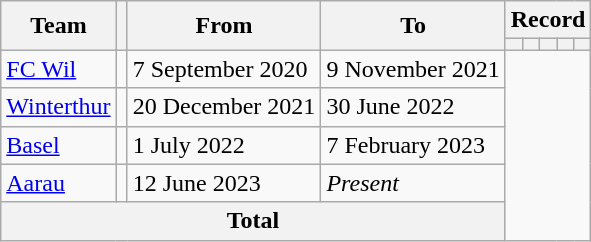<table class="wikitable" style="text-align: center">
<tr>
<th rowspan="2">Team</th>
<th rowspan=2></th>
<th rowspan="2">From</th>
<th rowspan="2">To</th>
<th colspan="8">Record</th>
</tr>
<tr>
<th></th>
<th></th>
<th></th>
<th></th>
<th></th>
</tr>
<tr>
<td align="left"><a href='#'>FC Wil</a></td>
<td></td>
<td align="left">7 September 2020</td>
<td align="left">9 November 2021<br></td>
</tr>
<tr>
<td align="left"><a href='#'>Winterthur</a></td>
<td></td>
<td align="left">20 December 2021</td>
<td align="left">30 June 2022<br></td>
</tr>
<tr>
<td align="left"><a href='#'>Basel</a></td>
<td></td>
<td align="left">1 July 2022</td>
<td align="left">7 February 2023<br></td>
</tr>
<tr>
<td align="left"><a href='#'>Aarau</a></td>
<td></td>
<td align="left">12 June 2023</td>
<td align="left"><em>Present</em><br></td>
</tr>
<tr>
<th colspan=4>Total<br></th>
</tr>
</table>
